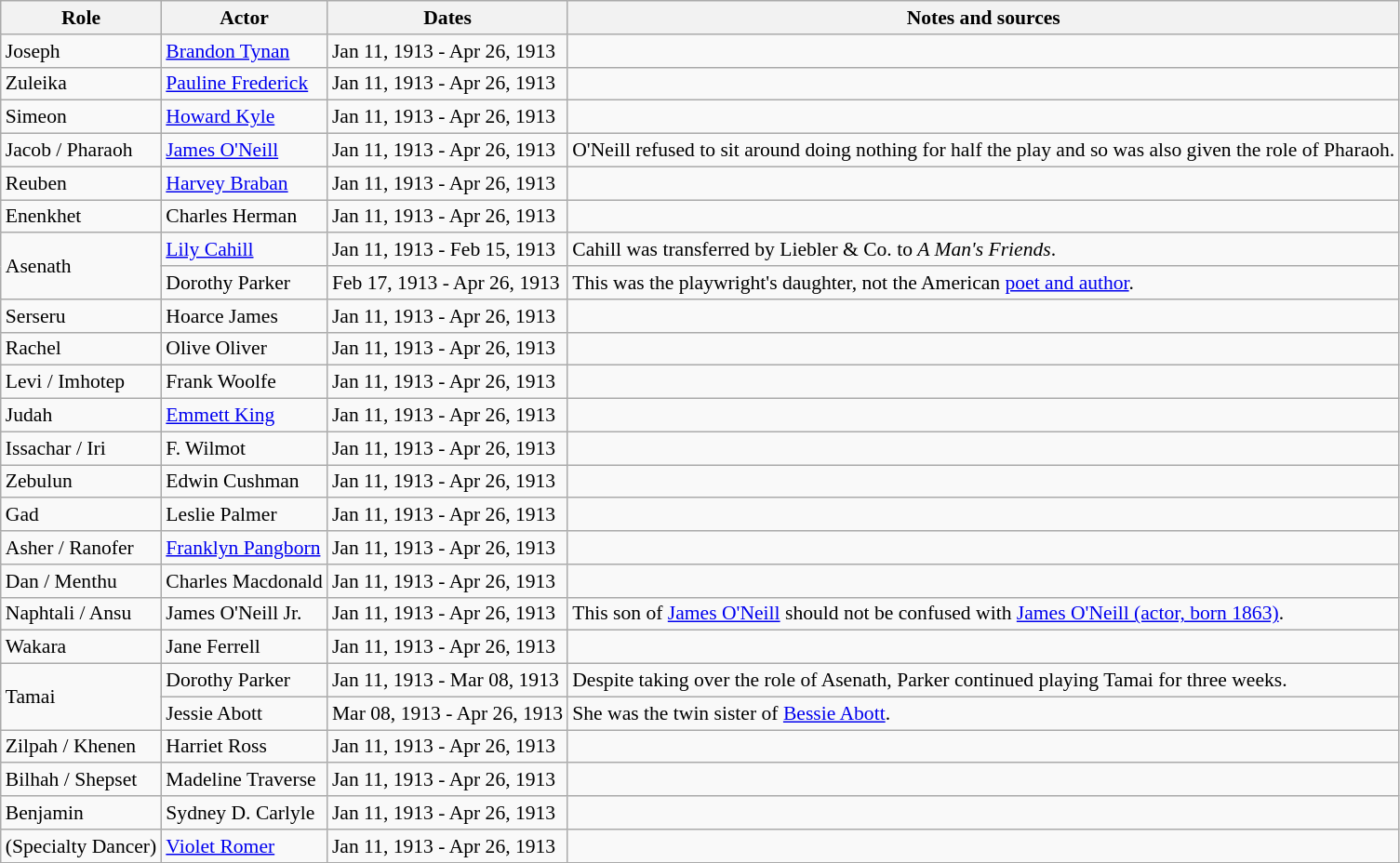<table class="wikitable sortable plainrowheaders" style="font-size: 90%">
<tr>
<th scope="col">Role</th>
<th scope="col">Actor</th>
<th scope="col">Dates</th>
<th scope="col">Notes and sources</th>
</tr>
<tr>
<td>Joseph</td>
<td><a href='#'>Brandon Tynan</a></td>
<td>Jan 11, 1913 - Apr 26, 1913</td>
<td></td>
</tr>
<tr>
<td>Zuleika</td>
<td><a href='#'>Pauline Frederick</a></td>
<td>Jan 11, 1913 - Apr 26, 1913</td>
<td></td>
</tr>
<tr>
<td>Simeon</td>
<td><a href='#'>Howard Kyle</a></td>
<td>Jan 11, 1913 - Apr 26, 1913</td>
<td></td>
</tr>
<tr>
<td>Jacob / Pharaoh</td>
<td><a href='#'>James O'Neill</a></td>
<td>Jan 11, 1913 - Apr 26, 1913</td>
<td>O'Neill refused to sit around doing nothing for half the play and so was also given the role of Pharaoh.</td>
</tr>
<tr>
<td>Reuben</td>
<td><a href='#'>Harvey Braban</a></td>
<td>Jan 11, 1913 - Apr 26, 1913</td>
<td></td>
</tr>
<tr>
<td>Enenkhet</td>
<td>Charles Herman</td>
<td>Jan 11, 1913 - Apr 26, 1913</td>
<td></td>
</tr>
<tr>
<td rowspan=2>Asenath</td>
<td><a href='#'>Lily Cahill</a></td>
<td>Jan 11, 1913 - Feb 15, 1913</td>
<td>Cahill was transferred by Liebler & Co. to <em>A Man's Friends</em>.</td>
</tr>
<tr>
<td>Dorothy Parker</td>
<td>Feb 17, 1913 - Apr 26, 1913</td>
<td>This was the playwright's daughter, not the American <a href='#'>poet and author</a>.</td>
</tr>
<tr>
<td>Serseru</td>
<td>Hoarce James</td>
<td>Jan 11, 1913 - Apr 26, 1913</td>
<td></td>
</tr>
<tr>
<td>Rachel</td>
<td>Olive Oliver</td>
<td>Jan 11, 1913 - Apr 26, 1913</td>
<td></td>
</tr>
<tr>
<td>Levi / Imhotep</td>
<td>Frank Woolfe</td>
<td>Jan 11, 1913 - Apr 26, 1913</td>
<td></td>
</tr>
<tr>
<td>Judah</td>
<td><a href='#'>Emmett King</a></td>
<td>Jan 11, 1913 - Apr 26, 1913</td>
<td></td>
</tr>
<tr>
<td>Issachar / Iri</td>
<td>F. Wilmot</td>
<td>Jan 11, 1913 - Apr 26, 1913</td>
<td></td>
</tr>
<tr>
<td>Zebulun</td>
<td>Edwin Cushman</td>
<td>Jan 11, 1913 - Apr 26, 1913</td>
<td></td>
</tr>
<tr>
<td>Gad</td>
<td>Leslie Palmer</td>
<td>Jan 11, 1913 - Apr 26, 1913</td>
<td></td>
</tr>
<tr>
<td>Asher / Ranofer</td>
<td><a href='#'>Franklyn Pangborn</a></td>
<td>Jan 11, 1913 - Apr 26, 1913</td>
<td></td>
</tr>
<tr>
<td>Dan / Menthu</td>
<td>Charles Macdonald</td>
<td>Jan 11, 1913 - Apr 26, 1913</td>
<td></td>
</tr>
<tr>
<td>Naphtali / Ansu</td>
<td>James O'Neill Jr.</td>
<td>Jan 11, 1913 - Apr 26, 1913</td>
<td>This son of <a href='#'>James O'Neill</a> should not be confused with <a href='#'>James O'Neill (actor, born 1863)</a>.</td>
</tr>
<tr>
<td>Wakara</td>
<td>Jane Ferrell</td>
<td>Jan 11, 1913 - Apr 26, 1913</td>
<td></td>
</tr>
<tr>
<td rowspan=2>Tamai</td>
<td>Dorothy Parker</td>
<td>Jan 11, 1913 - Mar 08, 1913</td>
<td>Despite taking over the role of Asenath, Parker continued playing Tamai for three weeks.</td>
</tr>
<tr>
<td>Jessie Abott</td>
<td>Mar 08, 1913 - Apr 26, 1913</td>
<td>She was the twin sister of <a href='#'>Bessie Abott</a>.</td>
</tr>
<tr>
<td>Zilpah / Khenen</td>
<td>Harriet Ross</td>
<td>Jan 11, 1913 - Apr 26, 1913</td>
<td></td>
</tr>
<tr>
<td>Bilhah / Shepset</td>
<td>Madeline Traverse</td>
<td>Jan 11, 1913 - Apr 26, 1913</td>
<td></td>
</tr>
<tr>
<td>Benjamin</td>
<td>Sydney D. Carlyle</td>
<td>Jan 11, 1913 - Apr 26, 1913</td>
<td></td>
</tr>
<tr>
<td>(Specialty Dancer)</td>
<td><a href='#'>Violet Romer</a></td>
<td>Jan 11, 1913 - Apr 26, 1913</td>
<td></td>
</tr>
<tr>
</tr>
</table>
